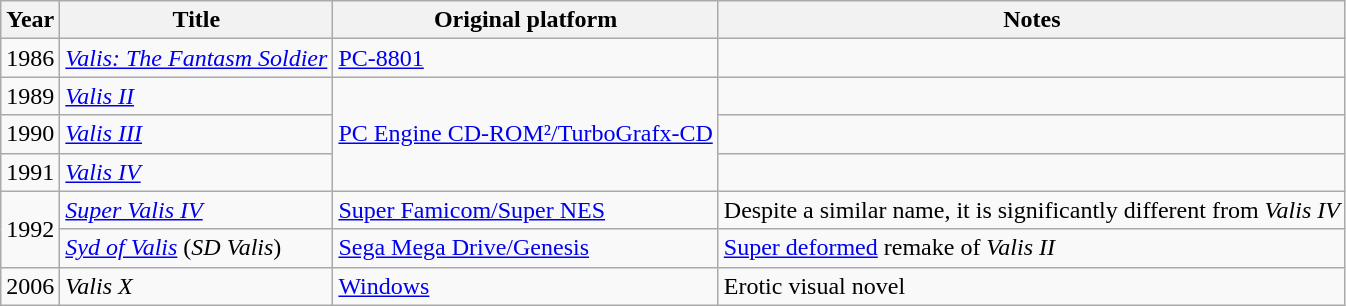<table class="wikitable">
<tr>
<th>Year</th>
<th>Title</th>
<th>Original platform</th>
<th>Notes</th>
</tr>
<tr>
<td>1986</td>
<td><em><a href='#'>Valis: The Fantasm Soldier</a></em></td>
<td><a href='#'>PC-8801</a></td>
<td></td>
</tr>
<tr>
<td>1989</td>
<td><em><a href='#'>Valis II</a></em></td>
<td rowspan="3"><a href='#'>PC Engine CD-ROM²/TurboGrafx-CD</a></td>
<td></td>
</tr>
<tr>
<td>1990</td>
<td><em><a href='#'>Valis III</a></em></td>
<td></td>
</tr>
<tr>
<td>1991</td>
<td><em><a href='#'>Valis IV</a></em></td>
<td></td>
</tr>
<tr>
<td rowspan="2">1992</td>
<td><em><a href='#'>Super Valis IV</a></em></td>
<td><a href='#'>Super Famicom/Super NES</a></td>
<td>Despite a similar name, it is significantly different from <em>Valis IV</em></td>
</tr>
<tr>
<td><em><a href='#'>Syd of Valis</a></em> (<em>SD Valis</em>)</td>
<td><a href='#'>Sega Mega Drive/Genesis</a></td>
<td><a href='#'>Super deformed</a> remake of <em>Valis II</em></td>
</tr>
<tr>
<td>2006</td>
<td><em>Valis X</em></td>
<td><a href='#'>Windows</a></td>
<td>Erotic visual novel</td>
</tr>
</table>
